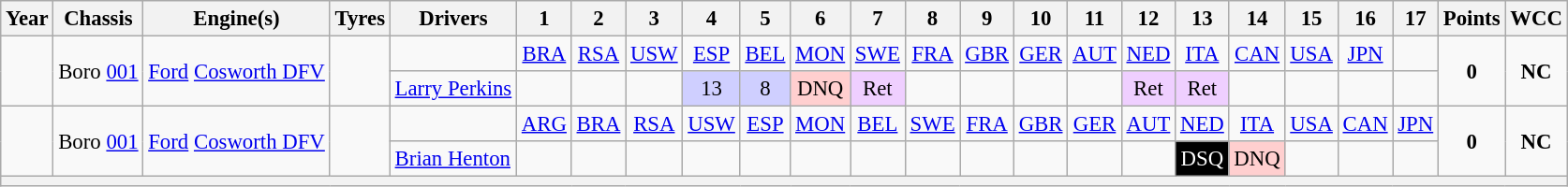<table class="wikitable" style="text-align:center; font-size:95%">
<tr>
<th>Year</th>
<th>Chassis</th>
<th>Engine(s)</th>
<th>Tyres</th>
<th>Drivers</th>
<th>1</th>
<th>2</th>
<th>3</th>
<th>4</th>
<th>5</th>
<th>6</th>
<th>7</th>
<th>8</th>
<th>9</th>
<th>10</th>
<th>11</th>
<th>12</th>
<th>13</th>
<th>14</th>
<th>15</th>
<th>16</th>
<th>17</th>
<th>Points</th>
<th>WCC</th>
</tr>
<tr>
<td rowspan="2"></td>
<td rowspan="2">Boro <a href='#'>001</a></td>
<td rowspan="2"><a href='#'>Ford</a> <a href='#'>Cosworth DFV</a></td>
<td rowspan="2"></td>
<td></td>
<td><a href='#'>BRA</a></td>
<td><a href='#'>RSA</a></td>
<td><a href='#'>USW</a></td>
<td><a href='#'>ESP</a></td>
<td><a href='#'>BEL</a></td>
<td><a href='#'>MON</a></td>
<td><a href='#'>SWE</a></td>
<td><a href='#'>FRA</a></td>
<td><a href='#'>GBR</a></td>
<td><a href='#'>GER</a></td>
<td><a href='#'>AUT</a></td>
<td><a href='#'>NED</a></td>
<td><a href='#'>ITA</a></td>
<td><a href='#'>CAN</a></td>
<td><a href='#'>USA</a></td>
<td><a href='#'>JPN</a></td>
<td></td>
<td rowspan="2"><strong>0</strong></td>
<td rowspan="2"><strong>NC</strong></td>
</tr>
<tr>
<td align="left"> <a href='#'>Larry Perkins</a></td>
<td></td>
<td></td>
<td></td>
<td style="background:#CFCFFF;">13</td>
<td style="background:#CFCFFF;">8</td>
<td style="background:#FFCFCF;">DNQ</td>
<td style="background:#EFCFFF;">Ret</td>
<td></td>
<td></td>
<td></td>
<td></td>
<td style="background:#EFCFFF;">Ret</td>
<td style="background:#EFCFFF;">Ret</td>
<td></td>
<td></td>
<td></td>
<td></td>
</tr>
<tr>
<td rowspan="2"></td>
<td rowspan="2">Boro <a href='#'>001</a></td>
<td rowspan="2"><a href='#'>Ford</a> <a href='#'>Cosworth DFV</a></td>
<td rowspan="2"></td>
<td></td>
<td><a href='#'>ARG</a></td>
<td><a href='#'>BRA</a></td>
<td><a href='#'>RSA</a></td>
<td><a href='#'>USW</a></td>
<td><a href='#'>ESP</a></td>
<td><a href='#'>MON</a></td>
<td><a href='#'>BEL</a></td>
<td><a href='#'>SWE</a></td>
<td><a href='#'>FRA</a></td>
<td><a href='#'>GBR</a></td>
<td><a href='#'>GER</a></td>
<td><a href='#'>AUT</a></td>
<td><a href='#'>NED</a></td>
<td><a href='#'>ITA</a></td>
<td><a href='#'>USA</a></td>
<td><a href='#'>CAN</a></td>
<td><a href='#'>JPN</a></td>
<td rowspan="2"><strong>0</strong></td>
<td rowspan="2"><strong>NC</strong></td>
</tr>
<tr>
<td align="left"> <a href='#'>Brian Henton</a></td>
<td></td>
<td></td>
<td></td>
<td></td>
<td></td>
<td></td>
<td></td>
<td></td>
<td></td>
<td></td>
<td></td>
<td></td>
<td style="background:#000000; color:#ffffff">DSQ</td>
<td style="background:#FFCFCF;">DNQ</td>
<td></td>
<td></td>
<td></td>
</tr>
<tr>
<th colspan="24"></th>
</tr>
</table>
